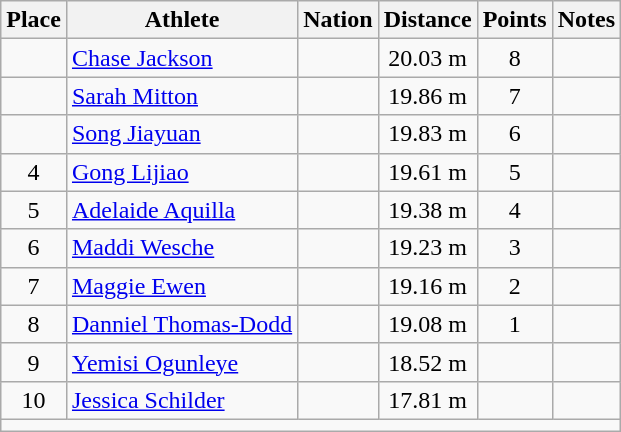<table class="wikitable mw-datatable sortable" style="text-align:center;">
<tr>
<th scope="col">Place</th>
<th scope="col">Athlete</th>
<th scope="col">Nation</th>
<th scope="col">Distance</th>
<th scope="col">Points</th>
<th scope="col">Notes</th>
</tr>
<tr>
<td></td>
<td align="left"><a href='#'>Chase Jackson</a></td>
<td align="left"></td>
<td>20.03 m</td>
<td>8</td>
<td></td>
</tr>
<tr>
<td></td>
<td align="left"><a href='#'>Sarah Mitton</a></td>
<td align="left"></td>
<td>19.86 m</td>
<td>7</td>
<td></td>
</tr>
<tr>
<td></td>
<td align="left"><a href='#'>Song Jiayuan</a></td>
<td align="left"></td>
<td>19.83 m</td>
<td>6</td>
<td></td>
</tr>
<tr>
<td>4</td>
<td align="left"><a href='#'>Gong Lijiao</a></td>
<td align="left"></td>
<td>19.61 m</td>
<td>5</td>
<td></td>
</tr>
<tr>
<td>5</td>
<td align="left"><a href='#'>Adelaide Aquilla</a></td>
<td align="left"></td>
<td>19.38 m</td>
<td>4</td>
<td></td>
</tr>
<tr>
<td>6</td>
<td align="left"><a href='#'>Maddi Wesche</a></td>
<td align="left"></td>
<td>19.23 m</td>
<td>3</td>
<td></td>
</tr>
<tr>
<td>7</td>
<td align="left"><a href='#'>Maggie Ewen</a></td>
<td align="left"></td>
<td>19.16 m</td>
<td>2</td>
<td></td>
</tr>
<tr>
<td>8</td>
<td align="left"><a href='#'>Danniel Thomas-Dodd</a></td>
<td align="left"></td>
<td>19.08 m</td>
<td>1</td>
<td></td>
</tr>
<tr>
<td>9</td>
<td align="left"><a href='#'>Yemisi Ogunleye</a></td>
<td align="left"></td>
<td>18.52 m</td>
<td></td>
<td></td>
</tr>
<tr>
<td>10</td>
<td align="left"><a href='#'>Jessica Schilder</a></td>
<td align="left"></td>
<td>17.81 m</td>
<td></td>
<td></td>
</tr>
<tr class="sortbottom">
<td colspan="6"></td>
</tr>
</table>
